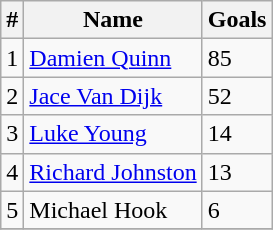<table class="wikitable" style="text-align:left;">
<tr>
<th>#</th>
<th>Name</th>
<th>Goals</th>
</tr>
<tr>
<td>1</td>
<td><a href='#'>Damien Quinn</a></td>
<td>85</td>
</tr>
<tr>
<td>2</td>
<td><a href='#'>Jace Van Dijk</a></td>
<td>52</td>
</tr>
<tr>
<td>3</td>
<td><a href='#'>Luke Young</a></td>
<td>14</td>
</tr>
<tr>
<td>4</td>
<td><a href='#'>Richard Johnston</a></td>
<td>13</td>
</tr>
<tr>
<td>5</td>
<td>Michael Hook</td>
<td>6</td>
</tr>
<tr>
</tr>
</table>
